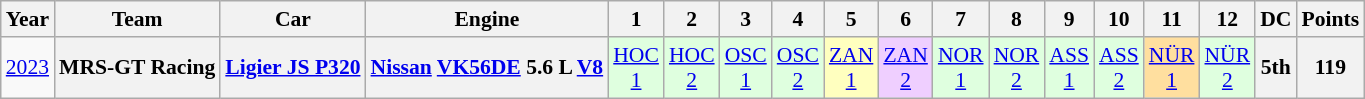<table class="wikitable" style="text-align:center; font-size:90%">
<tr>
<th>Year</th>
<th>Team</th>
<th>Car</th>
<th>Engine</th>
<th>1</th>
<th>2</th>
<th>3</th>
<th>4</th>
<th>5</th>
<th>6</th>
<th>7</th>
<th>8</th>
<th>9</th>
<th>10</th>
<th>11</th>
<th>12</th>
<th>DC</th>
<th>Points</th>
</tr>
<tr>
<td><a href='#'>2023</a></td>
<th>MRS-GT Racing</th>
<th><a href='#'>Ligier JS P320</a></th>
<th><a href='#'>Nissan</a> <a href='#'>VK56DE</a> 5.6 L <a href='#'>V8</a></th>
<td style="background:#DFFFDF;"><a href='#'>HOC<br>1</a><br></td>
<td style="background:#DFFFDF;"><a href='#'>HOC<br>2</a><br></td>
<td style="background:#DFFFDF;"><a href='#'>OSC<br>1</a><br></td>
<td style="background:#DFFFDF;"><a href='#'>OSC<br>2</a><br></td>
<td style="background:#FFFFBF;"><a href='#'>ZAN<br>1</a><br></td>
<td style="background:#EFCFFF;"><a href='#'>ZAN<br>2</a><br></td>
<td style="background:#DFFFDF;"><a href='#'>NOR<br>1</a><br></td>
<td style="background:#DFFFDF;"><a href='#'>NOR<br>2</a><br></td>
<td style="background:#DFFFDF;"><a href='#'>ASS<br>1</a><br></td>
<td style="background:#DFFFDF;"><a href='#'>ASS<br>2</a><br></td>
<td style="background:#FFDF9F;"><a href='#'>NÜR<br>1</a><br></td>
<td style="background:#DFFFDF;"><a href='#'>NÜR<br>2</a><br></td>
<th>5th</th>
<th>119</th>
</tr>
</table>
